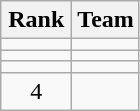<table class="wikitable" style="text-align:center;">
<tr>
<th width=40>Rank</th>
<th>Team</th>
</tr>
<tr>
<td></td>
<td style="text-align:left;"></td>
</tr>
<tr>
<td></td>
<td style="text-align:left;"></td>
</tr>
<tr>
<td></td>
<td style="text-align:left;"></td>
</tr>
<tr>
<td>4</td>
<td style="text-align:left;"></td>
</tr>
</table>
